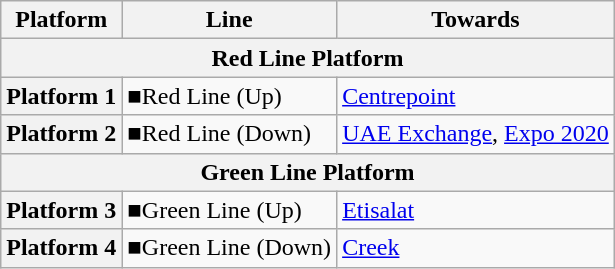<table border="1" cellspacing="0" cellpadding="3" frame="hsides" rules="rows" style="" class="wikitable">
<tr>
<th>Platform</th>
<th>Line</th>
<th>Towards</th>
</tr>
<tr>
<th colspan="3">Red Line Platform</th>
</tr>
<tr>
<th>Platform 1</th>
<td><span>■</span>Red Line (Up)</td>
<td><a href='#'>Centrepoint</a></td>
</tr>
<tr>
<th>Platform 2</th>
<td><span>■</span>Red Line (Down)</td>
<td><a href='#'>UAE Exchange</a>, <a href='#'>Expo 2020</a></td>
</tr>
<tr>
<th colspan="3">Green Line Platform</th>
</tr>
<tr>
<th>Platform 3</th>
<td><span>■</span>Green Line (Up)</td>
<td><a href='#'>Etisalat</a></td>
</tr>
<tr>
<th>Platform 4</th>
<td><span>■</span>Green Line (Down)</td>
<td><a href='#'>Creek</a></td>
</tr>
</table>
